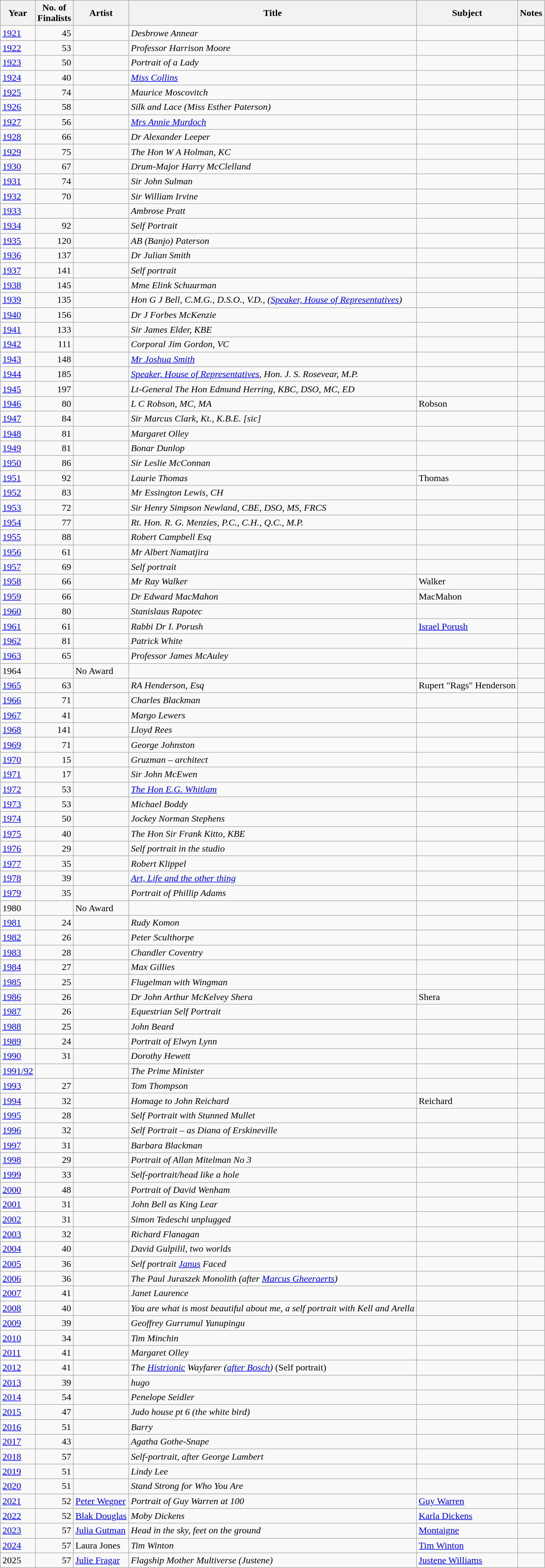<table class="wikitable sortable">
<tr>
<th>Year</th>
<th>No. of<br>Finalists</th>
<th>Artist</th>
<th>Title</th>
<th>Subject</th>
<th class="unsortable">Notes</th>
</tr>
<tr>
<td><a href='#'>1921</a></td>
<td align=right>45</td>
<td></td>
<td><em>Desbrowe Annear</em></td>
<td></td>
<td></td>
</tr>
<tr>
<td><a href='#'>1922</a></td>
<td align=right>53</td>
<td></td>
<td><em>Professor Harrison Moore</em></td>
<td></td>
<td></td>
</tr>
<tr>
<td><a href='#'>1923</a></td>
<td align=right>50</td>
<td></td>
<td><em>Portrait of a Lady</em></td>
<td></td>
<td></td>
</tr>
<tr>
<td><a href='#'>1924</a></td>
<td align=right>40</td>
<td></td>
<td><em><a href='#'>Miss Collins</a></em></td>
<td></td>
<td></td>
</tr>
<tr>
<td><a href='#'>1925</a></td>
<td align=right>74</td>
<td></td>
<td><em>Maurice Moscovitch</em></td>
<td></td>
<td></td>
</tr>
<tr>
<td><a href='#'>1926</a></td>
<td align=right>58</td>
<td></td>
<td><em>Silk and Lace (Miss Esther Paterson)</em></td>
<td></td>
<td></td>
</tr>
<tr>
<td><a href='#'>1927</a></td>
<td align=right>56</td>
<td></td>
<td><em><a href='#'>Mrs Annie Murdoch</a></em></td>
<td></td>
<td></td>
</tr>
<tr>
<td><a href='#'>1928</a></td>
<td align=right>66</td>
<td></td>
<td><em>Dr Alexander Leeper</em></td>
<td></td>
<td></td>
</tr>
<tr>
<td><a href='#'>1929</a></td>
<td align=right>75</td>
<td></td>
<td><em>The Hon W A Holman, KC</em></td>
<td></td>
<td></td>
</tr>
<tr>
<td><a href='#'>1930</a></td>
<td align=right>67</td>
<td></td>
<td><em>Drum-Major Harry McClelland</em></td>
<td></td>
<td></td>
</tr>
<tr>
<td><a href='#'>1931</a></td>
<td align=right>74</td>
<td></td>
<td><em>Sir John Sulman</em></td>
<td></td>
<td></td>
</tr>
<tr>
<td><a href='#'>1932</a></td>
<td align=right>70</td>
<td></td>
<td><em>Sir William Irvine</em></td>
<td></td>
<td></td>
</tr>
<tr>
<td><a href='#'>1933</a></td>
<td align=right></td>
<td></td>
<td><em>Ambrose Pratt</em></td>
<td></td>
<td></td>
</tr>
<tr>
<td><a href='#'>1934</a></td>
<td align=right>92</td>
<td></td>
<td><em>Self Portrait</em></td>
<td></td>
<td></td>
</tr>
<tr>
<td><a href='#'>1935</a></td>
<td align=right>120</td>
<td></td>
<td><em>AB (Banjo) Paterson</em></td>
<td></td>
<td></td>
</tr>
<tr>
<td><a href='#'>1936</a></td>
<td align=right>137</td>
<td></td>
<td><em>Dr Julian Smith</em></td>
<td></td>
<td></td>
</tr>
<tr>
<td><a href='#'>1937</a></td>
<td align=right>141</td>
<td></td>
<td><em>Self portrait</em></td>
<td></td>
<td></td>
</tr>
<tr>
<td><a href='#'>1938</a></td>
<td align=right>145</td>
<td></td>
<td><em>Mme Elink Schuurman</em></td>
<td></td>
<td></td>
</tr>
<tr>
<td><a href='#'>1939</a></td>
<td align=right>135</td>
<td></td>
<td><em>Hon G J Bell, C.M.G., D.S.O., V.D., (<a href='#'>Speaker, House of Representatives</a>)</em></td>
<td></td>
<td></td>
</tr>
<tr>
<td><a href='#'>1940</a></td>
<td align=right>156</td>
<td></td>
<td><em>Dr J Forbes McKenzie</em></td>
<td></td>
<td></td>
</tr>
<tr>
<td><a href='#'>1941</a></td>
<td align=right>133</td>
<td></td>
<td><em>Sir James Elder, KBE</em></td>
<td></td>
<td></td>
</tr>
<tr>
<td><a href='#'>1942</a></td>
<td align=right>111</td>
<td></td>
<td><em>Corporal Jim Gordon, VC</em></td>
<td></td>
<td></td>
</tr>
<tr>
<td><a href='#'>1943</a></td>
<td align=right>148</td>
<td></td>
<td><em><a href='#'>Mr Joshua Smith</a></em></td>
<td></td>
<td></td>
</tr>
<tr>
<td><a href='#'>1944</a></td>
<td align=right>185</td>
<td></td>
<td><em><a href='#'>Speaker, House of Representatives</a>, Hon. J. S. Rosevear, M.P.</em></td>
<td></td>
<td></td>
</tr>
<tr>
<td><a href='#'>1945</a></td>
<td align=right>197</td>
<td></td>
<td><em>Lt-General The Hon Edmund Herring, KBC, DSO, MC, ED</em></td>
<td></td>
<td></td>
</tr>
<tr>
<td><a href='#'>1946</a></td>
<td align=right>80</td>
<td></td>
<td><em>L C Robson, MC, MA</em></td>
<td>Robson</td>
<td></td>
</tr>
<tr>
<td><a href='#'>1947</a></td>
<td align=right>84</td>
<td></td>
<td><em>Sir Marcus Clark, Kt., K.B.E. [sic]</em></td>
<td></td>
<td></td>
</tr>
<tr>
<td><a href='#'>1948</a></td>
<td align=right>81</td>
<td></td>
<td><em>Margaret Olley</em></td>
<td></td>
<td></td>
</tr>
<tr>
<td><a href='#'>1949</a></td>
<td align=right>81</td>
<td></td>
<td><em>Bonar Dunlop</em></td>
<td></td>
<td></td>
</tr>
<tr>
<td><a href='#'>1950</a></td>
<td align=right>86</td>
<td></td>
<td><em>Sir Leslie McConnan</em></td>
<td></td>
<td></td>
</tr>
<tr>
<td><a href='#'>1951</a></td>
<td align=right>92</td>
<td></td>
<td><em>Laurie Thomas</em></td>
<td>Thomas</td>
<td></td>
</tr>
<tr>
<td><a href='#'>1952</a></td>
<td align=right>83</td>
<td></td>
<td><em>Mr Essington Lewis, CH</em></td>
<td></td>
<td></td>
</tr>
<tr>
<td><a href='#'>1953</a></td>
<td align=right>72</td>
<td></td>
<td><em>Sir Henry Simpson Newland, CBE, DSO, MS, FRCS</em></td>
<td></td>
<td></td>
</tr>
<tr>
<td><a href='#'>1954</a></td>
<td align=right>77</td>
<td></td>
<td><em>Rt. Hon. R. G. Menzies, P.C., C.H., Q.C., M.P.</em></td>
<td></td>
<td></td>
</tr>
<tr>
<td><a href='#'>1955</a></td>
<td align=right>88</td>
<td></td>
<td><em>Robert Campbell Esq</em></td>
<td></td>
<td></td>
</tr>
<tr>
<td><a href='#'>1956</a></td>
<td align=right>61</td>
<td></td>
<td><em>Mr Albert Namatjira</em></td>
<td></td>
<td></td>
</tr>
<tr>
<td><a href='#'>1957</a></td>
<td align=right>69</td>
<td></td>
<td><em>Self portrait</em></td>
<td></td>
<td></td>
</tr>
<tr>
<td><a href='#'>1958</a></td>
<td align=right>66</td>
<td></td>
<td><em>Mr Ray Walker</em></td>
<td>Walker</td>
<td></td>
</tr>
<tr>
<td><a href='#'>1959</a></td>
<td align=right>66</td>
<td></td>
<td><em>Dr Edward MacMahon</em></td>
<td>MacMahon</td>
<td></td>
</tr>
<tr>
<td><a href='#'>1960</a></td>
<td align=right>80</td>
<td></td>
<td><em>Stanislaus Rapotec</em></td>
<td></td>
<td></td>
</tr>
<tr>
<td><a href='#'>1961</a></td>
<td align=right>61</td>
<td></td>
<td><em>Rabbi Dr I. Porush</em></td>
<td><a href='#'>Israel Porush</a></td>
<td></td>
</tr>
<tr>
<td><a href='#'>1962</a></td>
<td align=right>81</td>
<td></td>
<td><em>Patrick White</em></td>
<td></td>
<td></td>
</tr>
<tr>
<td><a href='#'>1963</a></td>
<td align=right>65</td>
<td></td>
<td><em>Professor James McAuley</em></td>
<td></td>
<td></td>
</tr>
<tr>
<td>1964</td>
<td align=right></td>
<td>No Award</td>
<td></td>
<td></td>
<td></td>
</tr>
<tr>
<td><a href='#'>1965</a></td>
<td align=right>63</td>
<td></td>
<td><em>RA Henderson, Esq</em></td>
<td>Rupert "Rags" Henderson</td>
<td></td>
</tr>
<tr>
<td><a href='#'>1966</a></td>
<td align=right>71</td>
<td></td>
<td><em>Charles Blackman</em></td>
<td></td>
<td></td>
</tr>
<tr>
<td><a href='#'>1967</a></td>
<td align=right>41</td>
<td></td>
<td><em>Margo Lewers</em></td>
<td></td>
<td></td>
</tr>
<tr>
<td><a href='#'>1968</a></td>
<td align=right>141</td>
<td></td>
<td><em>Lloyd Rees</em></td>
<td></td>
<td></td>
</tr>
<tr>
<td><a href='#'>1969</a></td>
<td align=right>71</td>
<td></td>
<td><em>George Johnston</em></td>
<td></td>
<td></td>
</tr>
<tr>
<td><a href='#'>1970</a></td>
<td align=right>15</td>
<td></td>
<td><em>Gruzman – architect</em></td>
<td></td>
<td></td>
</tr>
<tr>
<td><a href='#'>1971</a></td>
<td align=right>17</td>
<td></td>
<td><em>Sir John McEwen</em></td>
<td></td>
<td></td>
</tr>
<tr>
<td><a href='#'>1972</a></td>
<td align=right>53</td>
<td></td>
<td><em><a href='#'>The Hon E.G. Whitlam</a></em></td>
<td></td>
<td></td>
</tr>
<tr>
<td><a href='#'>1973</a></td>
<td align=right>53</td>
<td></td>
<td><em>Michael Boddy</em></td>
<td></td>
<td></td>
</tr>
<tr>
<td><a href='#'>1974</a></td>
<td align=right>50</td>
<td></td>
<td><em>Jockey Norman Stephens</em></td>
<td></td>
<td></td>
</tr>
<tr>
<td><a href='#'>1975</a></td>
<td align=right>40</td>
<td></td>
<td><em>The Hon Sir Frank Kitto, KBE</em></td>
<td></td>
<td></td>
</tr>
<tr>
<td><a href='#'>1976</a></td>
<td align=right>29</td>
<td></td>
<td><em>Self portrait in the studio</em></td>
<td></td>
<td></td>
</tr>
<tr>
<td><a href='#'>1977</a></td>
<td align=right>35</td>
<td></td>
<td><em>Robert Klippel</em></td>
<td></td>
<td></td>
</tr>
<tr>
<td><a href='#'>1978</a></td>
<td align=right>39</td>
<td></td>
<td><em><a href='#'>Art, Life and the other thing</a></em></td>
<td></td>
<td></td>
</tr>
<tr>
<td><a href='#'>1979</a></td>
<td align=right>35</td>
<td></td>
<td><em>Portrait of Phillip Adams</em></td>
<td></td>
<td></td>
</tr>
<tr>
<td>1980</td>
<td align=right></td>
<td>No Award</td>
<td></td>
<td></td>
<td></td>
</tr>
<tr>
<td><a href='#'>1981</a></td>
<td align=right>24</td>
<td></td>
<td><em>Rudy Komon</em></td>
<td></td>
<td></td>
</tr>
<tr>
<td><a href='#'>1982</a></td>
<td align=right>26</td>
<td></td>
<td><em>Peter Sculthorpe</em></td>
<td></td>
<td></td>
</tr>
<tr>
<td><a href='#'>1983</a></td>
<td align=right>28</td>
<td></td>
<td><em>Chandler Coventry</em></td>
<td></td>
<td></td>
</tr>
<tr>
<td><a href='#'>1984</a></td>
<td align=right>27</td>
<td></td>
<td><em>Max Gillies</em></td>
<td></td>
<td></td>
</tr>
<tr>
<td><a href='#'>1985</a></td>
<td align=right>25</td>
<td></td>
<td><em>Flugelman with Wingman</em></td>
<td></td>
<td></td>
</tr>
<tr>
<td><a href='#'>1986</a></td>
<td align=right>26</td>
<td></td>
<td><em>Dr John Arthur McKelvey Shera</em></td>
<td>Shera</td>
<td></td>
</tr>
<tr>
<td><a href='#'>1987</a></td>
<td align=right>26</td>
<td></td>
<td><em>Equestrian Self Portrait</em></td>
<td></td>
<td></td>
</tr>
<tr>
<td><a href='#'>1988</a></td>
<td align=right>25</td>
<td></td>
<td><em>John Beard</em></td>
<td></td>
<td></td>
</tr>
<tr>
<td><a href='#'>1989</a></td>
<td align=right>24</td>
<td></td>
<td><em>Portrait of Elwyn Lynn</em></td>
<td></td>
<td></td>
</tr>
<tr>
<td><a href='#'>1990</a></td>
<td align=right>31</td>
<td></td>
<td><em>Dorothy Hewett</em></td>
<td></td>
<td></td>
</tr>
<tr>
<td><a href='#'>1991/92</a></td>
<td align=right></td>
<td></td>
<td><em>The Prime Minister</em></td>
<td></td>
<td></td>
</tr>
<tr>
<td><a href='#'>1993</a></td>
<td align=right>27</td>
<td></td>
<td><em>Tom Thompson</em></td>
<td></td>
<td></td>
</tr>
<tr>
<td><a href='#'>1994</a></td>
<td align=right>32</td>
<td></td>
<td><em>Homage to John Reichard</em></td>
<td>Reichard</td>
<td></td>
</tr>
<tr>
<td><a href='#'>1995</a></td>
<td align=right>28</td>
<td></td>
<td><em>Self Portrait with Stunned Mullet</em></td>
<td></td>
<td></td>
</tr>
<tr>
<td><a href='#'>1996</a></td>
<td align=right>32</td>
<td></td>
<td><em>Self Portrait – as Diana of Erskineville</em></td>
<td></td>
<td></td>
</tr>
<tr>
<td><a href='#'>1997</a></td>
<td align=right>31</td>
<td></td>
<td><em>Barbara Blackman</em></td>
<td></td>
<td></td>
</tr>
<tr>
<td><a href='#'>1998</a></td>
<td align=right>29</td>
<td></td>
<td><em>Portrait of Allan Mitelman No 3</em></td>
<td></td>
<td></td>
</tr>
<tr>
<td><a href='#'>1999</a></td>
<td align=right>33</td>
<td></td>
<td><em>Self-portrait/head like a hole</em></td>
<td></td>
<td></td>
</tr>
<tr>
<td><a href='#'>2000</a></td>
<td align=right>48</td>
<td></td>
<td><em>Portrait of David Wenham</em></td>
<td></td>
<td></td>
</tr>
<tr>
<td><a href='#'>2001</a></td>
<td align=right>31</td>
<td></td>
<td><em>John Bell as King Lear</em></td>
<td></td>
<td></td>
</tr>
<tr>
<td><a href='#'>2002</a></td>
<td align=right>31</td>
<td></td>
<td><em>Simon Tedeschi unplugged</em></td>
<td></td>
<td></td>
</tr>
<tr>
<td><a href='#'>2003</a></td>
<td align=right>32</td>
<td></td>
<td><em>Richard Flanagan</em></td>
<td></td>
<td></td>
</tr>
<tr>
<td><a href='#'>2004</a></td>
<td align=right>40</td>
<td></td>
<td><em>David Gulpilil, two worlds</em></td>
<td></td>
<td></td>
</tr>
<tr>
<td><a href='#'>2005</a></td>
<td align=right>36</td>
<td></td>
<td><em>Self portrait <a href='#'>Janus</a> Faced</em></td>
<td></td>
<td></td>
</tr>
<tr>
<td><a href='#'>2006</a></td>
<td align=right>36</td>
<td></td>
<td><em>The Paul Juraszek Monolith (after <a href='#'>Marcus Gheeraerts</a>)</em></td>
<td></td>
<td></td>
</tr>
<tr>
<td><a href='#'>2007</a></td>
<td align=right>41</td>
<td></td>
<td><em>Janet Laurence</em></td>
<td></td>
<td></td>
</tr>
<tr>
<td><a href='#'>2008</a></td>
<td align=right>40</td>
<td></td>
<td><em>You are what is most beautiful about me, a self portrait with Kell and Arella</em></td>
<td></td>
<td></td>
</tr>
<tr>
<td><a href='#'>2009</a></td>
<td align=right>39</td>
<td></td>
<td><em>Geoffrey Gurrumul Yunupingu</em></td>
<td></td>
<td></td>
</tr>
<tr>
<td><a href='#'>2010</a></td>
<td align=right>34</td>
<td></td>
<td><em>Tim Minchin</em></td>
<td></td>
<td></td>
</tr>
<tr>
<td><a href='#'>2011</a></td>
<td align=right>41</td>
<td></td>
<td><em>Margaret Olley</em></td>
<td></td>
<td></td>
</tr>
<tr>
<td><a href='#'>2012</a></td>
<td align=right>41</td>
<td></td>
<td><em>The <a href='#'>Histrionic</a> Wayfarer (<a href='#'>after Bosch</a>)</em> (Self portrait)</td>
<td></td>
<td></td>
</tr>
<tr>
<td><a href='#'>2013</a></td>
<td align=right>39</td>
<td></td>
<td><em>hugo</em></td>
<td></td>
<td></td>
</tr>
<tr>
<td><a href='#'>2014</a></td>
<td align=right>54</td>
<td></td>
<td><em>Penelope Seidler</em></td>
<td></td>
<td></td>
</tr>
<tr>
<td><a href='#'>2015</a></td>
<td align=right>47</td>
<td></td>
<td><em>Judo house pt 6 (the white bird)</em></td>
<td></td>
<td></td>
</tr>
<tr>
<td><a href='#'>2016</a></td>
<td align=right>51</td>
<td></td>
<td><em>Barry</em></td>
<td></td>
<td></td>
</tr>
<tr>
<td><a href='#'>2017</a></td>
<td align=right>43</td>
<td></td>
<td><em>Agatha Gothe-Snape</em></td>
<td></td>
<td></td>
</tr>
<tr>
<td><a href='#'>2018</a></td>
<td align=right>57</td>
<td></td>
<td><em>Self-portrait, after George Lambert</em></td>
<td></td>
<td></td>
</tr>
<tr>
<td><a href='#'>2019</a></td>
<td align=right>51</td>
<td></td>
<td><em>Lindy Lee</em></td>
<td></td>
<td></td>
</tr>
<tr>
<td><a href='#'>2020</a></td>
<td align=right>51</td>
<td></td>
<td><em>Stand Strong for Who You Are</em></td>
<td></td>
<td></td>
</tr>
<tr>
<td><a href='#'>2021</a></td>
<td align=right>52</td>
<td><a href='#'>Peter Wegner</a></td>
<td><em>Portrait of Guy Warren at 100</em></td>
<td><a href='#'>Guy Warren</a></td>
<td></td>
</tr>
<tr>
<td><a href='#'>2022</a></td>
<td align=right>52</td>
<td><a href='#'>Blak Douglas</a></td>
<td><em>Moby Dickens</em></td>
<td><a href='#'>Karla Dickens</a></td>
<td></td>
</tr>
<tr>
<td><a href='#'>2023</a></td>
<td align="right">57</td>
<td><a href='#'>Julia Gutman</a></td>
<td><em>Head in the sky, feet on the ground</em></td>
<td><a href='#'>Montaigne</a></td>
<td></td>
</tr>
<tr>
<td><a href='#'>2024</a></td>
<td align="right">57</td>
<td>Laura Jones</td>
<td><em>Tim Winton</em></td>
<td><a href='#'>Tim Winton</a></td>
<td></td>
</tr>
<tr>
<td>2025</td>
<td align="right">57</td>
<td><a href='#'>Julie Fragar</a></td>
<td><em>Flagship Mother Multiverse (Justene)</em></td>
<td><a href='#'>Justene Williams</a></td>
<td></td>
</tr>
</table>
